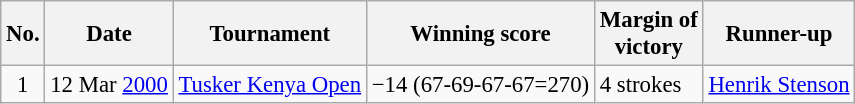<table class="wikitable" style="font-size:95%;">
<tr>
<th>No.</th>
<th>Date</th>
<th>Tournament</th>
<th>Winning score</th>
<th>Margin of<br>victory</th>
<th>Runner-up</th>
</tr>
<tr>
<td align=center>1</td>
<td align=right>12 Mar <a href='#'>2000</a></td>
<td><a href='#'>Tusker Kenya Open</a></td>
<td>−14 (67-69-67-67=270)</td>
<td>4 strokes</td>
<td> <a href='#'>Henrik Stenson</a></td>
</tr>
</table>
